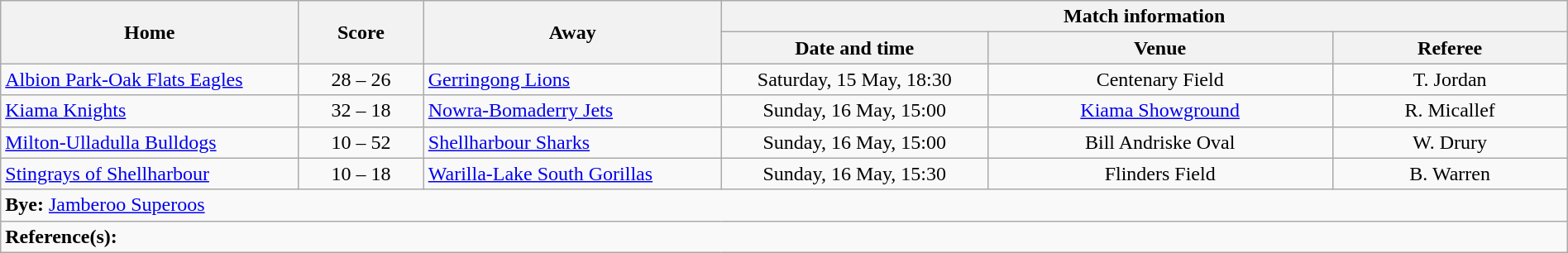<table class="wikitable" width="100% text-align:center;">
<tr>
<th rowspan="2" width="19%">Home</th>
<th rowspan="2" width="8%">Score</th>
<th rowspan="2" width="19%">Away</th>
<th colspan="3">Match information</th>
</tr>
<tr bgcolor="#CCCCCC">
<th width="17%">Date and time</th>
<th width="22%">Venue</th>
<th>Referee</th>
</tr>
<tr>
<td> <a href='#'>Albion Park-Oak Flats Eagles</a></td>
<td style="text-align:center;">28 – 26</td>
<td> <a href='#'>Gerringong Lions</a></td>
<td style="text-align:center;">Saturday, 15 May, 18:30</td>
<td style="text-align:center;">Centenary Field</td>
<td style="text-align:center;">T. Jordan</td>
</tr>
<tr>
<td> <a href='#'>Kiama Knights</a></td>
<td style="text-align:center;">32 – 18</td>
<td> <a href='#'>Nowra-Bomaderry Jets</a></td>
<td style="text-align:center;">Sunday, 16 May, 15:00</td>
<td style="text-align:center;"><a href='#'>Kiama Showground</a></td>
<td style="text-align:center;">R. Micallef</td>
</tr>
<tr>
<td> <a href='#'>Milton-Ulladulla Bulldogs</a></td>
<td style="text-align:center;">10 – 52</td>
<td> <a href='#'>Shellharbour Sharks</a></td>
<td style="text-align:center;">Sunday, 16 May, 15:00</td>
<td style="text-align:center;">Bill Andriske Oval</td>
<td style="text-align:center;">W. Drury</td>
</tr>
<tr>
<td> <a href='#'>Stingrays of Shellharbour</a></td>
<td style="text-align:center;">10 – 18</td>
<td> <a href='#'>Warilla-Lake South Gorillas</a></td>
<td style="text-align:center;">Sunday, 16 May, 15:30</td>
<td style="text-align:center;">Flinders Field</td>
<td style="text-align:center;">B. Warren</td>
</tr>
<tr>
<td colspan="6" align="centre"><strong>Bye:</strong>  <a href='#'>Jamberoo Superoos</a></td>
</tr>
<tr>
<td colspan="6"><strong>Reference(s):</strong> </td>
</tr>
</table>
